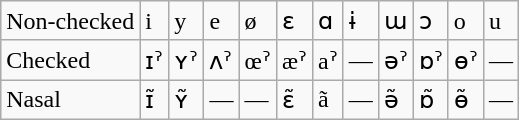<table class="wikitable IPA">
<tr>
<td>Non‑checked</td>
<td>i</td>
<td>y</td>
<td>e</td>
<td>ø</td>
<td>ɛ</td>
<td>ɑ</td>
<td>ɨ</td>
<td>ɯ</td>
<td>ɔ</td>
<td>o</td>
<td>u</td>
</tr>
<tr>
<td>Checked</td>
<td>ɪˀ</td>
<td>ʏˀ</td>
<td>ʌˀ</td>
<td>œˀ</td>
<td>æˀ</td>
<td>aˀ</td>
<td>—</td>
<td>əˀ</td>
<td>ɒˀ</td>
<td>ɵˀ</td>
<td>—</td>
</tr>
<tr>
<td>Nasal</td>
<td>ɪ̃</td>
<td>ʏ̃</td>
<td>—</td>
<td>—</td>
<td>ɛ̃</td>
<td>ã</td>
<td>—</td>
<td>ə̃</td>
<td>ɒ̃</td>
<td>ɵ̃</td>
<td>—</td>
</tr>
</table>
